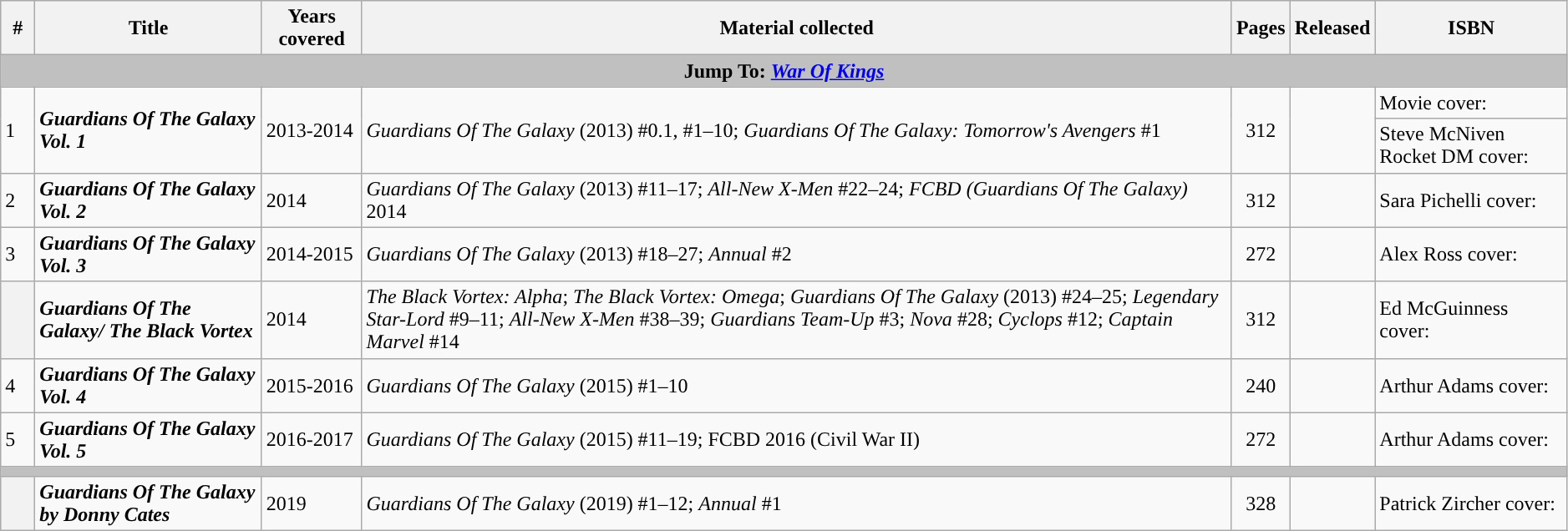<table class="wikitable sortable" width=99%>
<tr>
<th class="unsortable" width=20px>#</th>
<th>Title</th>
<th>Years covered</th>
<th class="unsortable">Material collected</th>
<th>Pages</th>
<th>Released</th>
<th class="unsortable">ISBN</th>
</tr>
<tr>
<th colspan=7 style="background-color: silver;">Jump To: <a href='#'><em>War Of Kings</em></a></th>
</tr>
<tr>
<td rowspan="2">1</td>
<td rowspan="2"><strong><em>Guardians Of The Galaxy Vol. 1</em></strong></td>
<td rowspan="2">2013-2014</td>
<td rowspan="2"><em>Guardians Of The Galaxy</em> (2013) #0.1, #1–10; <em>Guardians Of The Galaxy: Tomorrow's Avengers</em> #1</td>
<td style="text-align: center;" rowspan=2>312</td>
<td rowspan="2"></td>
<td>Movie cover: </td>
</tr>
<tr>
<td>Steve McNiven Rocket DM cover: </td>
</tr>
<tr>
<td>2</td>
<td><strong><em>Guardians Of The Galaxy Vol. 2</em></strong></td>
<td>2014</td>
<td><em>Guardians Of The Galaxy</em> (2013) #11–17; <em>All-New X-Men</em> #22–24; <em>FCBD (Guardians Of The Galaxy)</em> 2014</td>
<td style="text-align: center;">312</td>
<td></td>
<td>Sara Pichelli cover: </td>
</tr>
<tr>
<td>3</td>
<td><strong><em>Guardians Of The Galaxy Vol. 3</em></strong></td>
<td>2014-2015</td>
<td><em>Guardians Of The Galaxy</em> (2013) #18–27; <em>Annual</em> #2</td>
<td style="text-align: center;">272</td>
<td></td>
<td>Alex Ross cover: </td>
</tr>
<tr>
<th style="background-color: light grey;"></th>
<td><strong><em>Guardians Of The Galaxy/ The Black Vortex</em></strong></td>
<td>2014</td>
<td><em>The Black Vortex: Alpha</em>; <em>The Black Vortex: Omega</em>; <em>Guardians Of The Galaxy</em> (2013) #24–25; <em>Legendary Star-Lord</em> #9–11; <em>All-New X-Men</em> #38–39; <em>Guardians Team-Up</em> #3; <em>Nova</em> #28; <em>Cyclops</em> #12; <em>Captain Marvel</em> #14</td>
<td style="text-align: center;">312</td>
<td></td>
<td>Ed McGuinness cover: </td>
</tr>
<tr>
<td>4</td>
<td><strong><em>Guardians Of The Galaxy Vol. 4</em></strong></td>
<td>2015-2016</td>
<td><em>Guardians Of The Galaxy</em> (2015) #1–10</td>
<td style="text-align: center;">240</td>
<td></td>
<td>Arthur Adams cover: </td>
</tr>
<tr>
<td>5</td>
<td><strong><em>Guardians Of The Galaxy Vol. 5</em></strong></td>
<td>2016-2017</td>
<td><em>Guardians Of The Galaxy</em> (2015) #11–19; FCBD 2016 (Civil War II)</td>
<td style="text-align: center;">272</td>
<td></td>
<td>Arthur Adams cover: </td>
</tr>
<tr>
<th colspan=7 style="background-color: silver;"></th>
</tr>
<tr>
<th style="background-color: light grey;"></th>
<td><strong><em>Guardians Of The Galaxy by Donny Cates</em></strong></td>
<td>2019</td>
<td><em>Guardians Of The Galaxy</em> (2019) #1–12; <em>Annual</em> #1</td>
<td style="text-align: center;">328</td>
<td></td>
<td>Patrick Zircher cover: </td>
</tr>
</table>
